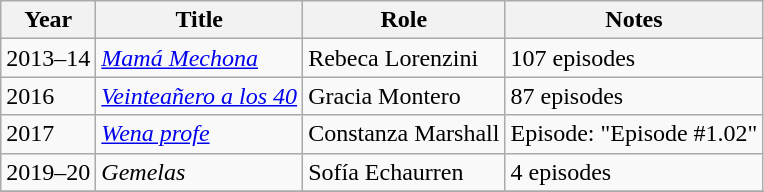<table class="wikitable sortable">
<tr>
<th>Year</th>
<th>Title</th>
<th>Role</th>
<th class="unsortable">Notes</th>
</tr>
<tr>
<td>2013–14</td>
<td><em><a href='#'>Mamá Mechona</a></em></td>
<td>Rebeca Lorenzini</td>
<td>107 episodes</td>
</tr>
<tr>
<td>2016</td>
<td><em><a href='#'>Veinteañero a los 40</a></em></td>
<td>Gracia Montero</td>
<td>87 episodes</td>
</tr>
<tr>
<td>2017</td>
<td><em><a href='#'>Wena profe</a></em></td>
<td>Constanza Marshall</td>
<td>Episode: "Episode #1.02"</td>
</tr>
<tr>
<td>2019–20</td>
<td><em>Gemelas</em></td>
<td>Sofía Echaurren</td>
<td>4 episodes</td>
</tr>
<tr>
</tr>
</table>
